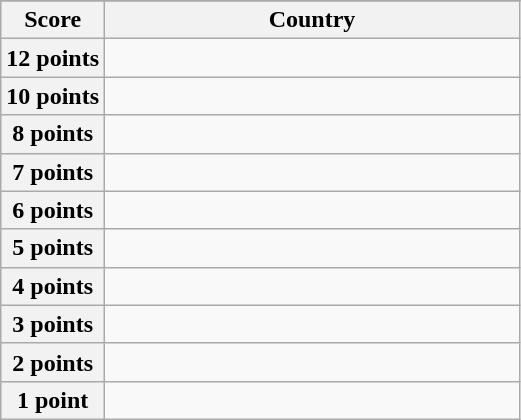<table class="wikitable">
<tr>
</tr>
<tr>
<th scope="col" width="20%">Score</th>
<th scope="col">Country</th>
</tr>
<tr>
<th scope="row">12 points</th>
<td></td>
</tr>
<tr>
<th scope="row">10 points</th>
<td></td>
</tr>
<tr>
<th scope="row">8 points</th>
<td></td>
</tr>
<tr>
<th scope="row">7 points</th>
<td></td>
</tr>
<tr>
<th scope="row">6 points</th>
<td></td>
</tr>
<tr>
<th scope="row">5 points</th>
<td></td>
</tr>
<tr>
<th scope="row">4 points</th>
<td></td>
</tr>
<tr>
<th scope="row">3 points</th>
<td></td>
</tr>
<tr>
<th scope="row">2 points</th>
<td></td>
</tr>
<tr>
<th scope="row">1 point</th>
<td></td>
</tr>
</table>
